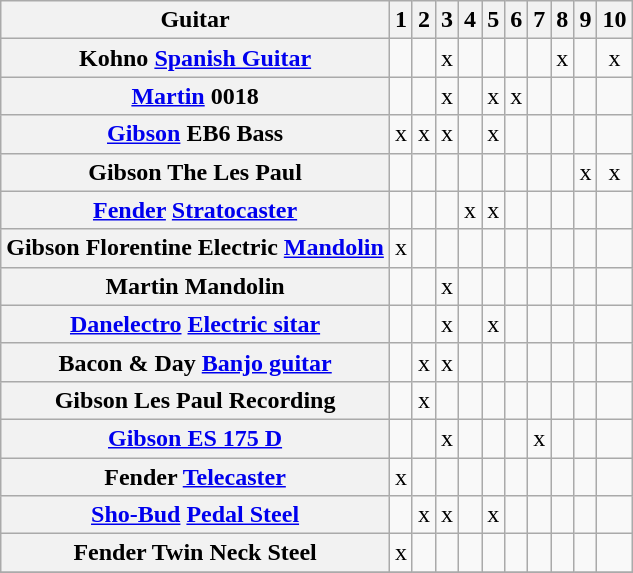<table class="wikitable" style="text-align:center">
<tr>
<th>Guitar</th>
<th>1</th>
<th>2</th>
<th>3</th>
<th>4</th>
<th>5</th>
<th>6</th>
<th>7</th>
<th>8</th>
<th>9</th>
<th>10</th>
</tr>
<tr>
<th>Kohno <a href='#'>Spanish Guitar</a></th>
<td></td>
<td></td>
<td>x</td>
<td></td>
<td></td>
<td></td>
<td></td>
<td>x</td>
<td></td>
<td>x</td>
</tr>
<tr>
<th><a href='#'>Martin</a> 0018</th>
<td></td>
<td></td>
<td>x</td>
<td></td>
<td>x</td>
<td>x</td>
<td></td>
<td></td>
<td></td>
<td></td>
</tr>
<tr>
<th><a href='#'>Gibson</a> EB6 Bass</th>
<td>x</td>
<td>x</td>
<td>x</td>
<td></td>
<td>x</td>
<td></td>
<td></td>
<td></td>
<td></td>
<td></td>
</tr>
<tr>
<th>Gibson The Les Paul</th>
<td></td>
<td></td>
<td></td>
<td></td>
<td></td>
<td></td>
<td></td>
<td></td>
<td>x</td>
<td>x</td>
</tr>
<tr>
<th><a href='#'>Fender</a> <a href='#'>Stratocaster</a></th>
<td></td>
<td></td>
<td></td>
<td>x</td>
<td>x</td>
<td></td>
<td></td>
<td></td>
<td></td>
<td></td>
</tr>
<tr>
<th>Gibson Florentine Electric <a href='#'>Mandolin</a></th>
<td>x</td>
<td></td>
<td></td>
<td></td>
<td></td>
<td></td>
<td></td>
<td></td>
<td></td>
<td></td>
</tr>
<tr>
<th>Martin Mandolin</th>
<td></td>
<td></td>
<td>x</td>
<td></td>
<td></td>
<td></td>
<td></td>
<td></td>
<td></td>
<td></td>
</tr>
<tr>
<th><a href='#'>Danelectro</a> <a href='#'>Electric sitar</a></th>
<td></td>
<td></td>
<td>x</td>
<td></td>
<td>x</td>
<td></td>
<td></td>
<td></td>
<td></td>
<td></td>
</tr>
<tr>
<th>Bacon & Day <a href='#'>Banjo guitar</a></th>
<td></td>
<td>x</td>
<td>x</td>
<td></td>
<td></td>
<td></td>
<td></td>
<td></td>
<td></td>
<td></td>
</tr>
<tr>
<th>Gibson Les Paul Recording</th>
<td></td>
<td>x</td>
<td></td>
<td></td>
<td></td>
<td></td>
<td></td>
<td></td>
<td></td>
<td></td>
</tr>
<tr>
<th><a href='#'>Gibson ES 175 D</a></th>
<td></td>
<td></td>
<td>x</td>
<td></td>
<td></td>
<td></td>
<td>x</td>
<td></td>
<td></td>
<td></td>
</tr>
<tr>
<th>Fender <a href='#'>Telecaster</a></th>
<td>x</td>
<td></td>
<td></td>
<td></td>
<td></td>
<td></td>
<td></td>
<td></td>
<td></td>
<td></td>
</tr>
<tr>
<th><a href='#'>Sho-Bud</a> <a href='#'>Pedal Steel</a></th>
<td></td>
<td>x</td>
<td>x</td>
<td></td>
<td>x</td>
<td></td>
<td></td>
<td></td>
<td></td>
<td></td>
</tr>
<tr>
<th>Fender Twin Neck Steel</th>
<td>x</td>
<td></td>
<td></td>
<td></td>
<td></td>
<td></td>
<td></td>
<td></td>
<td></td>
<td></td>
</tr>
<tr>
</tr>
</table>
